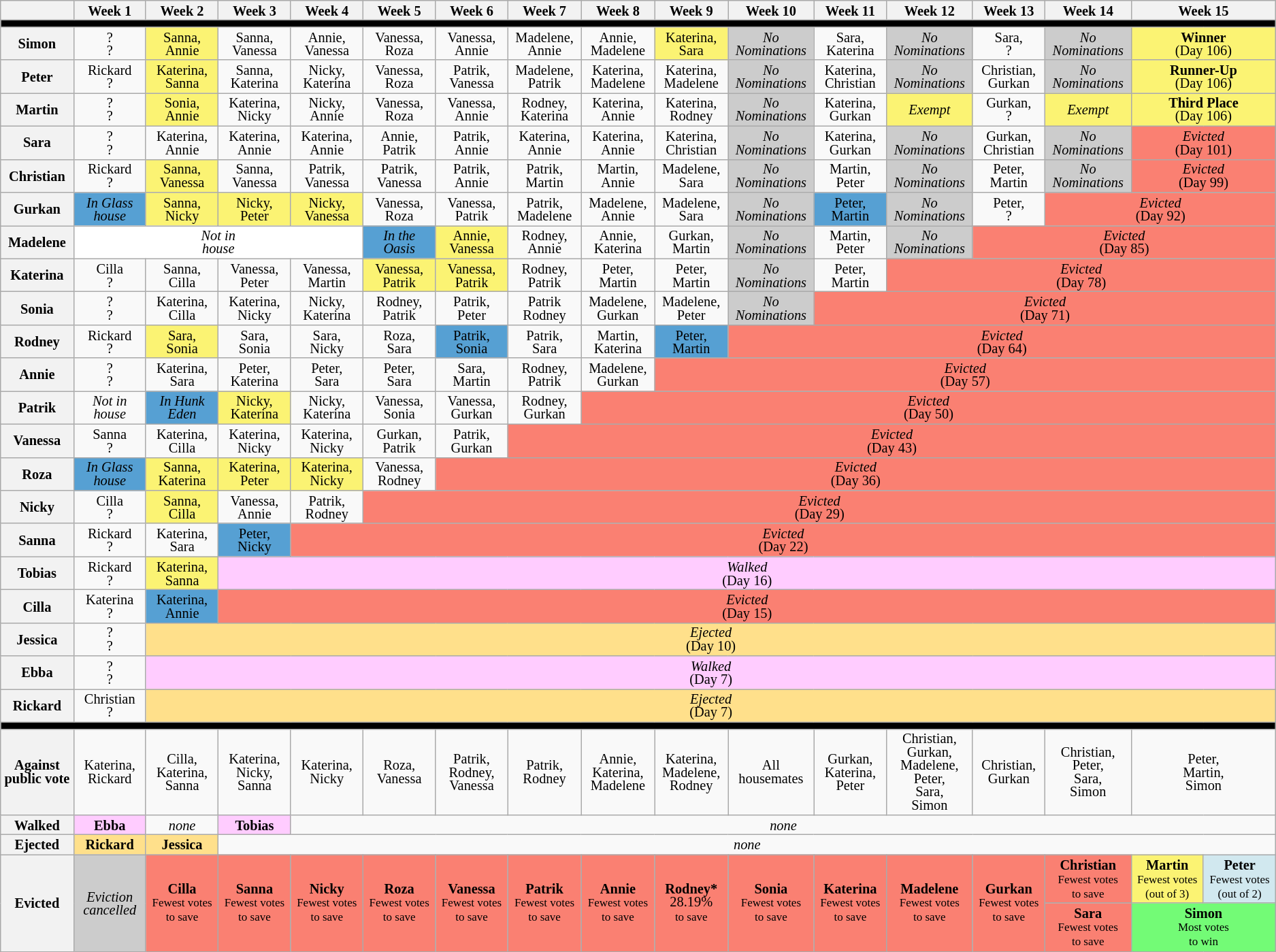<table class="wikitable" style="text-align:center; font-size:85%; line-height:13px;">
<tr>
<th style="width: 5%;"></th>
<th style="width: 5%;">Week 1</th>
<th style="width: 5%;">Week 2</th>
<th style="width: 5%;">Week 3</th>
<th style="width: 5%;">Week 4</th>
<th style="width: 5%;">Week 5</th>
<th style="width: 5%;">Week 6</th>
<th style="width: 5%;">Week 7</th>
<th style="width: 5%;">Week 8</th>
<th style="width: 5%;">Week 9</th>
<th style="width: 5%;">Week 10</th>
<th style="width: 5%;">Week 11</th>
<th style="width: 5%;">Week 12</th>
<th style="width: 5%;">Week 13</th>
<th style="width: 5%;">Week 14</th>
<th style="width: 10%;" colspan=2>Week 15</th>
</tr>
<tr>
<td colspan="17" bgcolor="black"></td>
</tr>
<tr>
<th>Simon</th>
<td>?<br>?</td>
<td bgcolor="FBF373">Sanna,<br>Annie</td>
<td>Sanna,<br>Vanessa</td>
<td>Annie,<br>Vanessa</td>
<td>Vanessa,<br>Roza</td>
<td>Vanessa,<br>Annie</td>
<td>Madelene,<br>Annie</td>
<td>Annie,<br>Madelene</td>
<td bgcolor="FBF373">Katerina,<br>Sara</td>
<td style="background:#CCC;"><em>No<br>Nominations</em></td>
<td>Sara,<br>Katerina</td>
<td style="background:#CCC;"><em>No<br>Nominations</em></td>
<td>Sara,<br>?</td>
<td style="background:#CCC;"><em>No<br>Nominations</em></td>
<td colspan="2" bgcolor="FBF373"><strong>Winner</strong><br>(Day 106)</td>
</tr>
<tr>
<th>Peter</th>
<td>Rickard<br>?</td>
<td bgcolor="FBF373">Katerina,<br>Sanna</td>
<td>Sanna,<br>Katerina</td>
<td>Nicky,<br>Katerina</td>
<td>Vanessa,<br>Roza</td>
<td>Patrik,<br>Vanessa</td>
<td>Madelene,<br>Patrik</td>
<td>Katerina,<br>Madelene</td>
<td>Katerina,<br>Madelene</td>
<td style="background:#CCC;"><em>No<br>Nominations</em></td>
<td>Katerina,<br>Christian</td>
<td style="background:#CCC;"><em>No<br>Nominations</em></td>
<td>Christian,<br>Gurkan</td>
<td style="background:#CCC;"><em>No<br>Nominations</em></td>
<td colspan="2" bgcolor="FBF373"><strong>Runner-Up</strong><br>(Day 106)</td>
</tr>
<tr>
<th>Martin</th>
<td>?<br>?</td>
<td bgcolor="FBF373">Sonia,<br>Annie</td>
<td>Katerina,<br>Nicky</td>
<td>Nicky,<br>Annie</td>
<td>Vanessa,<br>Roza</td>
<td>Vanessa,<br>Annie</td>
<td>Rodney,<br>Katerina</td>
<td>Katerina,<br>Annie</td>
<td>Katerina,<br>Rodney</td>
<td style="background:#CCC;"><em>No<br>Nominations</em></td>
<td>Katerina,<br>Gurkan</td>
<td bgcolor="FBF373"><em>Exempt</em></td>
<td>Gurkan,<br>?</td>
<td bgcolor="FBF373"><em>Exempt</em></td>
<td colspan="2" bgcolor="FBF373"><strong>Third Place</strong><br>(Day 106)</td>
</tr>
<tr>
<th>Sara</th>
<td>?<br>?</td>
<td>Katerina,<br>Annie</td>
<td>Katerina,<br>Annie</td>
<td>Katerina,<br>Annie</td>
<td>Annie,<br>Patrik</td>
<td>Patrik,<br>Annie</td>
<td>Katerina,<br>Annie</td>
<td>Katerina,<br>Annie</td>
<td>Katerina,<br>Christian</td>
<td style="background:#CCC;"><em>No<br>Nominations</em></td>
<td>Katerina,<br>Gurkan</td>
<td style="background:#CCC;"><em>No<br>Nominations</em></td>
<td>Gurkan,<br>Christian</td>
<td style="background:#CCC;"><em>No<br>Nominations</em></td>
<td colspan="2" style="background:#FA8072;"><em>Evicted</em><br>(Day 101)</td>
</tr>
<tr>
<th>Christian</th>
<td>Rickard<br>?</td>
<td bgcolor="FBF373">Sanna,<br>Vanessa</td>
<td>Sanna,<br>Vanessa</td>
<td>Patrik,<br>Vanessa</td>
<td>Patrik,<br>Vanessa</td>
<td>Patrik,<br>Annie</td>
<td>Patrik,<br>Martin</td>
<td>Martin,<br>Annie</td>
<td>Madelene,<br>Sara</td>
<td style="background:#CCC;"><em>No<br>Nominations</em></td>
<td>Martin,<br>Peter</td>
<td style="background:#CCC;"><em>No<br>Nominations</em></td>
<td>Peter,<br>Martin</td>
<td style="background:#CCC;"><em>No<br>Nominations</em></td>
<td colspan="2" style="background:#FA8072;"><em>Evicted</em><br>(Day 99)</td>
</tr>
<tr>
<th>Gurkan</th>
<td bgcolor=#56A0D3><em>In Glass<br>house</em></td>
<td bgcolor="FBF373">Sanna,<br>Nicky</td>
<td bgcolor="FBF373">Nicky,<br>Peter</td>
<td bgcolor="FBF373">Nicky,<br>Vanessa</td>
<td>Vanessa,<br>Roza</td>
<td>Vanessa,<br>Patrik</td>
<td>Patrik,<br>Madelene</td>
<td>Madelene,<br>Annie</td>
<td>Madelene,<br>Sara</td>
<td style="background:#CCC;"><em>No<br>Nominations</em></td>
<td bgcolor=#56A0D3>Peter,<br>Martin</td>
<td style="background:#CCC;"><em>No<br>Nominations</em></td>
<td>Peter,<br>?</td>
<td colspan="3" style="background:#FA8072;"><em>Evicted</em><br>(Day 92)</td>
</tr>
<tr>
<th>Madelene</th>
<td colspan="4" bgcolor=white><em>Not in<br>house</em></td>
<td bgcolor=#56A0D3><em>In the<br>Oasis</em></td>
<td bgcolor="FBF373">Annie,<br>Vanessa</td>
<td>Rodney,<br>Annie</td>
<td>Annie,<br>Katerina</td>
<td>Gurkan,<br>Martin</td>
<td style="background:#CCC;"><em>No<br>Nominations</em></td>
<td>Martin,<br>Peter</td>
<td style="background:#CCC;"><em>No<br>Nominations</em></td>
<td colspan="4" style="background:#FA8072;"><em>Evicted</em><br>(Day 85)</td>
</tr>
<tr>
<th>Katerina</th>
<td>Cilla<br>?</td>
<td>Sanna,<br>Cilla</td>
<td>Vanessa,<br>Peter</td>
<td>Vanessa,<br>Martin</td>
<td bgcolor="FBF373">Vanessa,<br>Patrik</td>
<td bgcolor="FBF373">Vanessa,<br>Patrik</td>
<td>Rodney,<br>Patrik</td>
<td>Peter,<br>Martin</td>
<td>Peter,<br>Martin</td>
<td style="background:#CCC;"><em>No<br>Nominations</em></td>
<td>Peter,<br>Martin</td>
<td colspan="5" style="background:#FA8072;"><em>Evicted</em><br>(Day 78)</td>
</tr>
<tr>
<th>Sonia</th>
<td>?<br>?</td>
<td>Katerina,<br>Cilla</td>
<td>Katerina,<br>Nicky</td>
<td>Nicky,<br>Katerina</td>
<td>Rodney,<br>Patrik</td>
<td>Patrik,<br>Peter</td>
<td>Patrik<br>Rodney</td>
<td>Madelene,<br>Gurkan</td>
<td>Madelene,<br>Peter</td>
<td style="background:#CCC;"><em>No<br>Nominations</em></td>
<td colspan="6" style="background:#FA8072;"><em>Evicted</em><br>(Day 71)</td>
</tr>
<tr>
<th>Rodney</th>
<td>Rickard<br>?</td>
<td bgcolor="FBF373">Sara,<br>Sonia</td>
<td>Sara,<br>Sonia</td>
<td>Sara,<br>Nicky</td>
<td>Roza,<br>Sara</td>
<td bgcolor=#56A0D3>Patrik,<br>Sonia</td>
<td>Patrik,<br>Sara</td>
<td>Martin,<br>Katerina</td>
<td bgcolor=#56A0D3>Peter,<br>Martin</td>
<td colspan="7" style="background:#FA8072;"><em>Evicted</em><br>(Day 64)</td>
</tr>
<tr>
<th>Annie</th>
<td>?<br>?</td>
<td>Katerina,<br>Sara</td>
<td>Peter,<br>Katerina</td>
<td>Peter,<br>Sara</td>
<td>Peter,<br>Sara</td>
<td>Sara,<br>Martin</td>
<td>Rodney,<br>Patrik</td>
<td>Madelene,<br>Gurkan</td>
<td colspan="8" style="background:#FA8072;"><em>Evicted</em><br>(Day 57)</td>
</tr>
<tr>
<th>Patrik</th>
<td><em>Not in<br>house</em></td>
<td bgcolor=#56A0D3><em>In Hunk<br>Eden</em></td>
<td bgcolor="FBF373">Nicky,<br>Katerina</td>
<td>Nicky,<br>Katerina</td>
<td>Vanessa,<br>Sonia</td>
<td>Vanessa,<br>Gurkan</td>
<td>Rodney,<br>Gurkan</td>
<td colspan="9" style="background:#FA8072;"><em>Evicted</em><br>(Day 50)</td>
</tr>
<tr>
<th>Vanessa</th>
<td>Sanna<br>?</td>
<td>Katerina,<br>Cilla</td>
<td>Katerina,<br>Nicky</td>
<td>Katerina,<br>Nicky</td>
<td>Gurkan,<br>Patrik</td>
<td>Patrik,<br>Gurkan</td>
<td colspan="10" style="background:#FA8072;"><em>Evicted</em><br>(Day 43)</td>
</tr>
<tr>
<th>Roza</th>
<td bgcolor=#56A0D3><em>In Glass<br>house</em></td>
<td bgcolor="FBF373">Sanna,<br>Katerina</td>
<td bgcolor="FBF373">Katerina,<br>Peter</td>
<td bgcolor="FBF373">Katerina,<br>Nicky</td>
<td>Vanessa,<br>Rodney</td>
<td colspan="11" style="background:#FA8072;"><em>Evicted</em><br>(Day 36)</td>
</tr>
<tr>
<th>Nicky</th>
<td>Cilla<br>?</td>
<td bgcolor="FBF373">Sanna,<br>Cilla</td>
<td>Vanessa,<br>Annie</td>
<td>Patrik,<br>Rodney</td>
<td colspan="12" style="background:#FA8072;"><em>Evicted</em><br>(Day 29)</td>
</tr>
<tr>
<th>Sanna</th>
<td>Rickard<br>?</td>
<td>Katerina,<br>Sara</td>
<td bgcolor=#56A0D3>Peter,<br>Nicky</td>
<td colspan="13" style="background:#FA8072;"><em>Evicted</em><br>(Day 22)</td>
</tr>
<tr>
<th>Tobias</th>
<td>Rickard<br>?</td>
<td bgcolor="FBF373">Katerina,<br>Sanna</td>
<td colspan="14" style="background:#fcf;"><em>Walked</em><br>(Day 16)</td>
</tr>
<tr>
<th>Cilla</th>
<td>Katerina<br>?</td>
<td bgcolor=#56A0D3>Katerina,<br>Annie</td>
<td colspan="14" style="background:#FA8072;"><em>Evicted</em><br>(Day 15)</td>
</tr>
<tr>
<th>Jessica</th>
<td>?<br>?</td>
<td colspan="15" style="background:#FFE08B;"><em>Ejected</em><br>(Day 10)</td>
</tr>
<tr>
<th>Ebba</th>
<td>?<br>?</td>
<td colspan="15" style="background:#fcf;"><em>Walked</em><br>(Day 7)</td>
</tr>
<tr>
<th>Rickard</th>
<td>Christian<br>?</td>
<td colspan="15" style="background:#FFE08B;"><em>Ejected</em><br>(Day 7)</td>
</tr>
<tr>
<td colspan="17" bgcolor="black"></td>
</tr>
<tr>
<th>Against<br>public vote</th>
<td>Katerina,<br>Rickard</td>
<td>Cilla,<br>Katerina,<br>Sanna</td>
<td>Katerina,<br>Nicky,<br>Sanna</td>
<td>Katerina,<br>Nicky</td>
<td>Roza,<br>Vanessa</td>
<td>Patrik,<br>Rodney,<br>Vanessa</td>
<td>Patrik,<br>Rodney</td>
<td>Annie,<br>Katerina,<br>Madelene</td>
<td>Katerina,<br>Madelene,<br>Rodney</td>
<td>All<br>housemates</td>
<td>Gurkan,<br>Katerina,<br>Peter</td>
<td>Christian,<br>Gurkan,<br>Madelene,<br>Peter,<br>Sara,<br>Simon</td>
<td>Christian,<br>Gurkan</td>
<td>Christian,<br>Peter,<br>Sara,<br>Simon</td>
<td colspan=2>Peter,<br>Martin,<br>Simon</td>
</tr>
<tr>
<th>Walked</th>
<td style="background:#fcf;"><strong>Ebba</strong></td>
<td><em>none</em></td>
<td style="background:#fcf;"><strong>Tobias</strong></td>
<td colspan="13"><em>none</em></td>
</tr>
<tr>
<th>Ejected</th>
<td style="background:#FFE08B;"><strong>Rickard</strong></td>
<td style="background:#FFE08B;"><strong>Jessica</strong></td>
<td colspan="14"><em>none</em></td>
</tr>
<tr>
<th rowspan=2>Evicted</th>
<td rowspan=2 style="background:#ccc;"><em>Eviction<br>cancelled</em></td>
<td rowspan=2 bgcolor=#FA8072><strong>Cilla</strong><br><small>Fewest votes<br>to save </small></td>
<td rowspan=2 bgcolor=#FA8072><strong>Sanna</strong><br><small>Fewest votes<br>to save </small></td>
<td rowspan=2 bgcolor=#FA8072><strong>Nicky</strong><br><small>Fewest votes<br>to save </small></td>
<td rowspan=2 bgcolor=#FA8072><strong>Roza</strong><br><small>Fewest votes<br>to save </small></td>
<td rowspan=2 bgcolor=#FA8072><strong>Vanessa</strong><br><small>Fewest votes<br>to save </small></td>
<td rowspan=2 bgcolor=#FA8072><strong>Patrik</strong><br><small>Fewest votes<br>to save </small></td>
<td rowspan=2 bgcolor=#FA8072><strong>Annie</strong><br><small>Fewest votes<br>to save </small></td>
<td rowspan=2 bgcolor=#FA8072><strong>Rodney*</strong><br>28.19%<small><br>to save </small></td>
<td rowspan=2 bgcolor=#FA8072><strong>Sonia</strong><br><small>Fewest votes<br>to save</small></td>
<td rowspan=2 bgcolor=#FA8072><strong>Katerina</strong><br><small>Fewest votes<br>to save</small></td>
<td rowspan=2 bgcolor=#FA8072><strong>Madelene</strong><br><small>Fewest votes<br>to save</small></td>
<td rowspan=2 bgcolor=#FA8072><strong>Gurkan</strong><br><small>Fewest votes<br>to save</small></td>
<td bgcolor=#FA8072><strong>Christian</strong><br><small>Fewest votes<br>to save</small></td>
<td bgcolor=FBF373><strong>Martin</strong><br><small>Fewest votes<br>(out of 3)</small></td>
<td bgcolor=#D1E8EF><strong>Peter</strong><br><small>Fewest votes<br>(out of 2)</small></td>
</tr>
<tr>
<td bgcolor=#FA8072><strong>Sara</strong><br><small>Fewest votes<br>to save</small></td>
<td colspan=2 bgcolor=#73FB76><strong>Simon</strong><br><small>Most votes<br>to win</small></td>
</tr>
</table>
